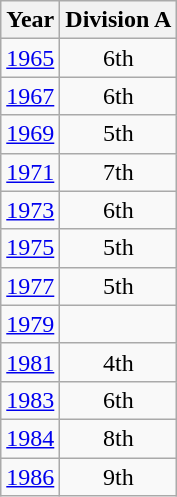<table class="wikitable" style="text-align:center">
<tr>
<th>Year</th>
<th>Division A</th>
</tr>
<tr>
<td><a href='#'>1965</a></td>
<td>6th</td>
</tr>
<tr>
<td><a href='#'>1967</a></td>
<td>6th</td>
</tr>
<tr>
<td><a href='#'>1969</a></td>
<td>5th</td>
</tr>
<tr>
<td><a href='#'>1971</a></td>
<td>7th</td>
</tr>
<tr>
<td><a href='#'>1973</a></td>
<td>6th</td>
</tr>
<tr>
<td><a href='#'>1975</a></td>
<td>5th</td>
</tr>
<tr>
<td><a href='#'>1977</a></td>
<td>5th</td>
</tr>
<tr>
<td><a href='#'>1979</a></td>
<td></td>
</tr>
<tr>
<td><a href='#'>1981</a></td>
<td>4th</td>
</tr>
<tr>
<td><a href='#'>1983</a></td>
<td>6th</td>
</tr>
<tr>
<td><a href='#'>1984</a></td>
<td>8th</td>
</tr>
<tr>
<td><a href='#'>1986</a></td>
<td>9th</td>
</tr>
</table>
